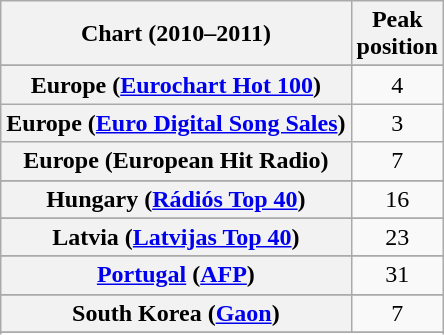<table class="wikitable sortable plainrowheaders" style="text-align:center">
<tr>
<th scope="col">Chart (2010–2011)</th>
<th scope="col">Peak<br>position</th>
</tr>
<tr>
</tr>
<tr>
</tr>
<tr>
</tr>
<tr>
</tr>
<tr>
</tr>
<tr>
</tr>
<tr>
<th scope="row">Europe (<a href='#'>Eurochart Hot 100</a>)</th>
<td>4</td>
</tr>
<tr>
<th scope="row">Europe (<a href='#'>Euro Digital Song Sales</a>)</th>
<td>3</td>
</tr>
<tr>
<th scope="row">Europe (European Hit Radio)</th>
<td align="center">7</td>
</tr>
<tr>
</tr>
<tr>
</tr>
<tr>
</tr>
<tr>
<th scope="row">Hungary (<a href='#'>Rádiós Top 40</a>)</th>
<td>16</td>
</tr>
<tr>
</tr>
<tr>
</tr>
<tr>
<th scope="row">Latvia (<a href='#'>Latvijas Top 40</a>)</th>
<td align="center">23</td>
</tr>
<tr>
</tr>
<tr>
</tr>
<tr>
</tr>
<tr>
<th scope="row"><a href='#'>Portugal</a> (<a href='#'>AFP</a>)</th>
<td>31</td>
</tr>
<tr>
</tr>
<tr>
</tr>
<tr>
<th scope="row">South Korea (<a href='#'>Gaon</a>)</th>
<td>7</td>
</tr>
<tr>
</tr>
<tr>
</tr>
<tr>
</tr>
<tr>
</tr>
<tr>
</tr>
</table>
